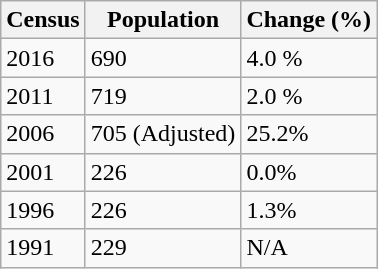<table class="wikitable">
<tr>
<th>Census</th>
<th>Population</th>
<th>Change (%)</th>
</tr>
<tr>
<td>2016</td>
<td>690</td>
<td>4.0 %</td>
</tr>
<tr>
<td>2011</td>
<td>719</td>
<td>2.0 %</td>
</tr>
<tr>
<td>2006</td>
<td>705 (Adjusted)</td>
<td>25.2%</td>
</tr>
<tr>
<td>2001</td>
<td>226</td>
<td>0.0%</td>
</tr>
<tr>
<td>1996</td>
<td>226</td>
<td>1.3%</td>
</tr>
<tr>
<td>1991</td>
<td>229</td>
<td>N/A</td>
</tr>
</table>
